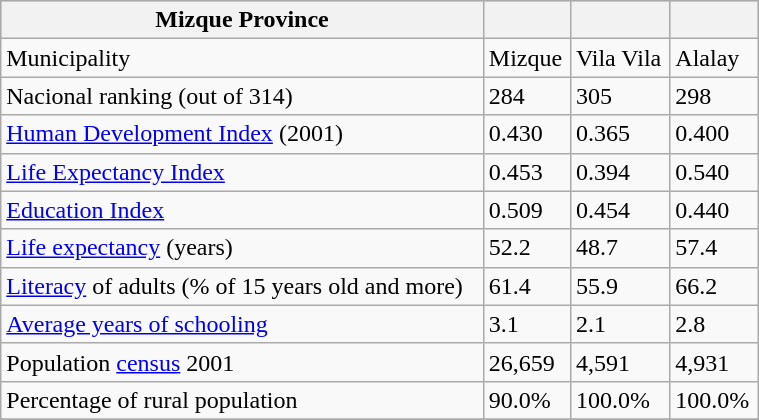<table class="wikitable" border="1" style="width:40%;">
<tr bgcolor=silver>
<th>Mizque Province</th>
<th></th>
<th></th>
<th></th>
</tr>
<tr>
<td>Municipality</td>
<td>Mizque</td>
<td>Vila Vila</td>
<td>Alalay</td>
</tr>
<tr>
<td>Nacional ranking (out of 314)</td>
<td>284</td>
<td>305</td>
<td>298</td>
</tr>
<tr>
<td><a href='#'>Human Development Index</a> (2001)</td>
<td>0.430</td>
<td>0.365</td>
<td>0.400</td>
</tr>
<tr>
<td><a href='#'>Life Expectancy Index</a></td>
<td>0.453</td>
<td>0.394</td>
<td>0.540</td>
</tr>
<tr>
<td><a href='#'>Education Index</a></td>
<td>0.509</td>
<td>0.454</td>
<td>0.440</td>
</tr>
<tr>
<td><a href='#'>Life expectancy</a> (years)</td>
<td>52.2</td>
<td>48.7</td>
<td>57.4</td>
</tr>
<tr>
<td><a href='#'>Literacy</a> of adults (% of 15 years old and more)</td>
<td>61.4</td>
<td>55.9</td>
<td>66.2</td>
</tr>
<tr>
<td><a href='#'>Average years of schooling</a></td>
<td>3.1</td>
<td>2.1</td>
<td>2.8</td>
</tr>
<tr>
<td>Population <a href='#'>census</a> 2001</td>
<td>26,659</td>
<td>4,591</td>
<td>4,931</td>
</tr>
<tr>
<td>Percentage of rural population</td>
<td>90.0%</td>
<td>100.0%</td>
<td>100.0%</td>
</tr>
<tr>
</tr>
</table>
